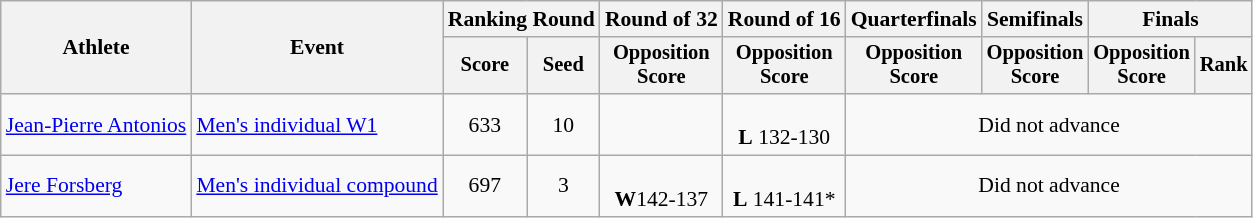<table class="wikitable" style="text-align: center; font-size:90%">
<tr>
<th rowspan="2">Athlete</th>
<th rowspan="2">Event</th>
<th colspan="2">Ranking Round</th>
<th>Round of 32</th>
<th>Round of 16</th>
<th>Quarterfinals</th>
<th>Semifinals</th>
<th colspan="2">Finals</th>
</tr>
<tr style="font-size:95%">
<th>Score</th>
<th>Seed</th>
<th>Opposition<br>Score</th>
<th>Opposition<br>Score</th>
<th>Opposition<br>Score</th>
<th>Opposition<br>Score</th>
<th>Opposition<br>Score</th>
<th>Rank</th>
</tr>
<tr>
<td align=left><a href='#'>Jean-Pierre Antonios</a></td>
<td align=left><a href='#'>Men's individual W1</a></td>
<td>633</td>
<td>10</td>
<td></td>
<td><br><strong>L</strong> 132-130</td>
<td Colspan=4>Did not advance</td>
</tr>
<tr>
<td align=left><a href='#'>Jere Forsberg</a></td>
<td align=left><a href='#'>Men's individual compound</a></td>
<td>697</td>
<td>3</td>
<td><br><strong>W</strong>142-137</td>
<td><br><strong>L</strong> 141-141*</td>
<td Colspan=4>Did not advance</td>
</tr>
</table>
